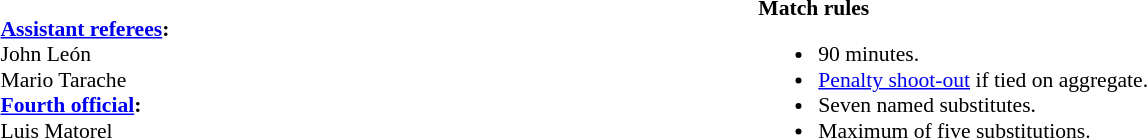<table width=100% style="font-size: 90%">
<tr>
<td><br><strong><a href='#'>Assistant referees</a>:</strong>
<br>John León
<br>Mario Tarache
<br><strong><a href='#'>Fourth official</a>:</strong>
<br>Luis Matorel
<br></td>
<td style="width:60%; vertical-align:top"><br><strong>Match rules</strong><ul><li>90 minutes.</li><li><a href='#'>Penalty shoot-out</a> if tied on aggregate.</li><li>Seven named substitutes.</li><li>Maximum of five substitutions.</li></ul></td>
</tr>
</table>
